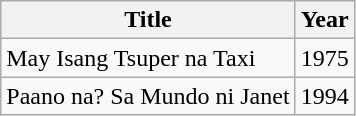<table class="wikitable">
<tr>
<th>Title</th>
<th>Year</th>
</tr>
<tr>
<td>May Isang Tsuper na Taxi</td>
<td>1975</td>
</tr>
<tr>
<td>Paano na? Sa Mundo ni Janet</td>
<td>1994</td>
</tr>
</table>
